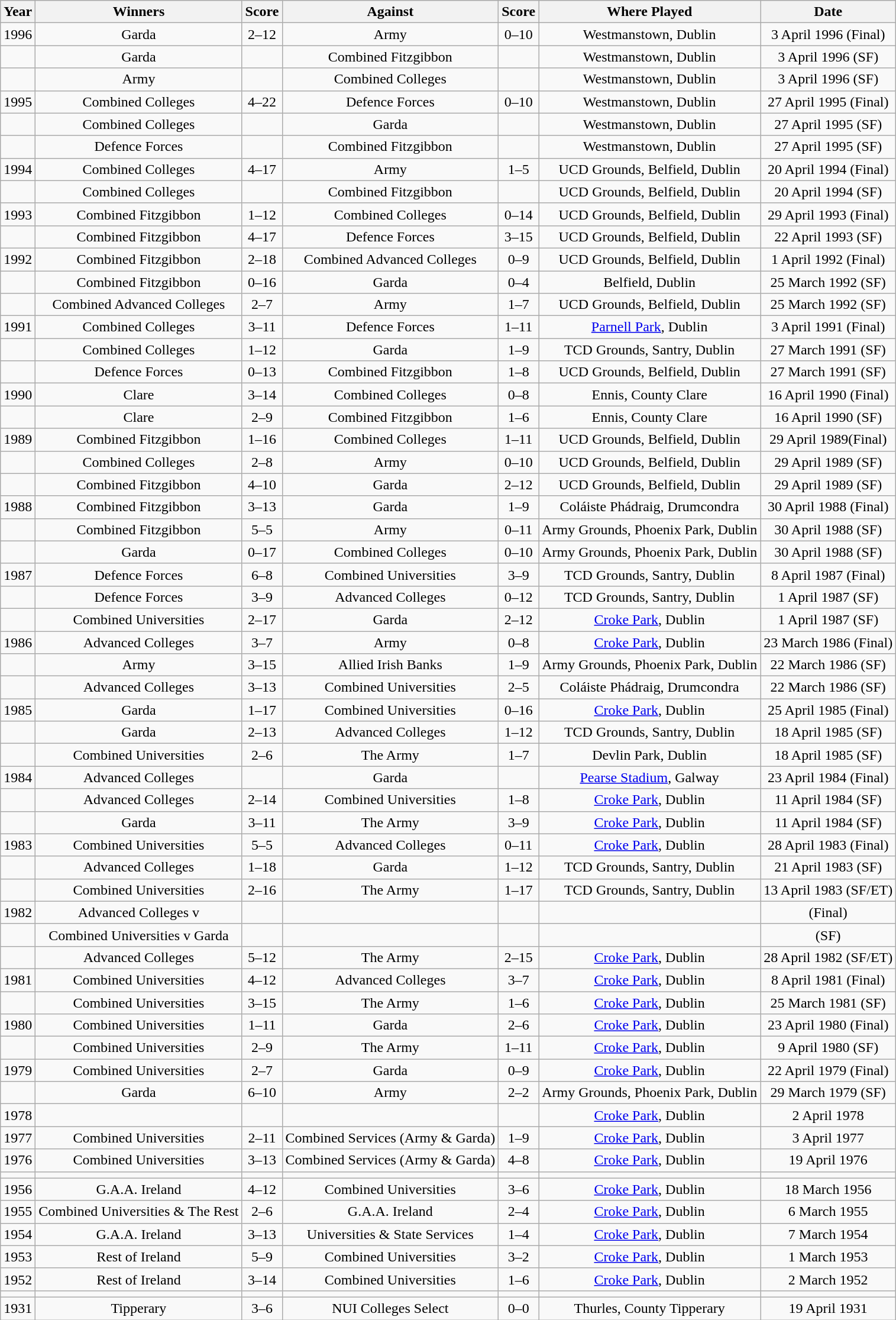<table class="wikitable">
<tr style="background:#efefef">
<th>Year</th>
<th>Winners</th>
<th>Score</th>
<th>Against</th>
<th>Score</th>
<th>Where Played</th>
<th>Date</th>
</tr>
<tr align="center">
<td>1996</td>
<td>Garda</td>
<td>2–12</td>
<td>Army</td>
<td>0–10</td>
<td>Westmanstown, Dublin</td>
<td>3 April 1996 (Final)</td>
</tr>
<tr align="center">
<td></td>
<td>Garda</td>
<td></td>
<td>Combined Fitzgibbon</td>
<td></td>
<td>Westmanstown, Dublin</td>
<td>3 April 1996 (SF)</td>
</tr>
<tr align="center">
<td></td>
<td>Army</td>
<td></td>
<td>Combined Colleges</td>
<td></td>
<td>Westmanstown, Dublin</td>
<td>3 April 1996 (SF)</td>
</tr>
<tr align="center">
<td>1995</td>
<td>Combined Colleges</td>
<td>4–22</td>
<td>Defence Forces</td>
<td>0–10</td>
<td>Westmanstown, Dublin</td>
<td>27 April 1995 (Final)</td>
</tr>
<tr align="center">
<td></td>
<td>Combined Colleges</td>
<td></td>
<td>Garda</td>
<td></td>
<td>Westmanstown, Dublin</td>
<td>27 April 1995 (SF)</td>
</tr>
<tr align="center">
<td></td>
<td>Defence Forces</td>
<td></td>
<td>Combined Fitzgibbon</td>
<td></td>
<td>Westmanstown, Dublin</td>
<td>27 April 1995 (SF)</td>
</tr>
<tr align="center">
<td>1994</td>
<td>Combined Colleges</td>
<td>4–17</td>
<td>Army</td>
<td>1–5</td>
<td>UCD Grounds, Belfield, Dublin</td>
<td>20 April 1994 (Final)</td>
</tr>
<tr align="center">
<td></td>
<td>Combined Colleges</td>
<td></td>
<td>Combined Fitzgibbon</td>
<td></td>
<td>UCD Grounds, Belfield, Dublin</td>
<td>20 April 1994 (SF)</td>
</tr>
<tr align="center">
<td>1993</td>
<td>Combined Fitzgibbon</td>
<td>1–12</td>
<td>Combined Colleges</td>
<td>0–14</td>
<td>UCD Grounds, Belfield, Dublin</td>
<td>29 April 1993 (Final)</td>
</tr>
<tr align="center">
<td></td>
<td>Combined Fitzgibbon</td>
<td>4–17</td>
<td>Defence Forces</td>
<td>3–15</td>
<td>UCD Grounds, Belfield, Dublin</td>
<td>22 April 1993 (SF)</td>
</tr>
<tr align="center">
<td>1992</td>
<td>Combined Fitzgibbon</td>
<td>2–18</td>
<td>Combined Advanced Colleges</td>
<td>0–9</td>
<td>UCD Grounds, Belfield, Dublin</td>
<td>1 April 1992 (Final)</td>
</tr>
<tr align="center">
<td></td>
<td>Combined Fitzgibbon</td>
<td>0–16</td>
<td>Garda</td>
<td>0–4</td>
<td>Belfield, Dublin</td>
<td>25 March 1992 (SF)</td>
</tr>
<tr align="center">
<td></td>
<td>Combined Advanced Colleges</td>
<td>2–7</td>
<td>Army</td>
<td>1–7</td>
<td>UCD Grounds, Belfield, Dublin</td>
<td>25 March 1992 (SF)</td>
</tr>
<tr align="center">
<td>1991</td>
<td>Combined Colleges</td>
<td>3–11</td>
<td>Defence Forces</td>
<td>1–11</td>
<td><a href='#'>Parnell Park</a>, Dublin</td>
<td>3 April 1991 (Final)</td>
</tr>
<tr align="center">
<td></td>
<td>Combined Colleges</td>
<td>1–12</td>
<td>Garda</td>
<td>1–9</td>
<td>TCD Grounds, Santry, Dublin</td>
<td>27 March 1991 (SF)</td>
</tr>
<tr align="center">
<td></td>
<td>Defence Forces</td>
<td>0–13</td>
<td>Combined Fitzgibbon</td>
<td>1–8</td>
<td>UCD Grounds, Belfield, Dublin</td>
<td>27 March 1991 (SF)</td>
</tr>
<tr align="center">
<td>1990</td>
<td>Clare</td>
<td>3–14</td>
<td>Combined Colleges</td>
<td>0–8</td>
<td>Ennis, County Clare</td>
<td>16 April 1990 (Final)</td>
</tr>
<tr align="center">
<td></td>
<td>Clare</td>
<td>2–9</td>
<td>Combined Fitzgibbon</td>
<td>1–6</td>
<td>Ennis, County Clare</td>
<td>16 April 1990 (SF)</td>
</tr>
<tr align="center">
<td>1989</td>
<td>Combined Fitzgibbon</td>
<td>1–16</td>
<td>Combined Colleges</td>
<td>1–11</td>
<td>UCD Grounds, Belfield, Dublin</td>
<td>29 April 1989(Final)</td>
</tr>
<tr align="center">
<td></td>
<td>Combined Colleges</td>
<td>2–8</td>
<td>Army</td>
<td>0–10</td>
<td>UCD Grounds, Belfield, Dublin</td>
<td>29 April 1989 (SF)</td>
</tr>
<tr align="center">
<td></td>
<td>Combined Fitzgibbon</td>
<td>4–10</td>
<td>Garda</td>
<td>2–12</td>
<td>UCD Grounds, Belfield, Dublin</td>
<td>29 April 1989 (SF)</td>
</tr>
<tr align="center">
<td>1988</td>
<td>Combined Fitzgibbon</td>
<td>3–13</td>
<td>Garda</td>
<td>1–9</td>
<td>Coláiste Phádraig, Drumcondra</td>
<td>30 April 1988 (Final)</td>
</tr>
<tr align="center">
<td></td>
<td>Combined Fitzgibbon</td>
<td>5–5</td>
<td>Army</td>
<td>0–11</td>
<td>Army Grounds, Phoenix Park, Dublin</td>
<td>30 April 1988 (SF)</td>
</tr>
<tr align="center">
<td></td>
<td>Garda</td>
<td>0–17</td>
<td>Combined Colleges</td>
<td>0–10</td>
<td>Army Grounds, Phoenix Park, Dublin</td>
<td>30 April 1988 (SF)</td>
</tr>
<tr align="center">
<td>1987</td>
<td>Defence Forces</td>
<td>6–8</td>
<td>Combined Universities</td>
<td>3–9</td>
<td>TCD Grounds, Santry, Dublin</td>
<td>8 April 1987 (Final)</td>
</tr>
<tr align="center">
<td></td>
<td>Defence Forces</td>
<td>3–9</td>
<td>Advanced Colleges</td>
<td>0–12</td>
<td>TCD Grounds, Santry, Dublin</td>
<td>1 April 1987 (SF)</td>
</tr>
<tr align="center">
<td></td>
<td>Combined Universities</td>
<td>2–17</td>
<td>Garda</td>
<td>2–12</td>
<td><a href='#'>Croke Park</a>, Dublin</td>
<td>1 April 1987 (SF)</td>
</tr>
<tr align="center">
<td>1986</td>
<td>Advanced Colleges</td>
<td>3–7</td>
<td>Army</td>
<td>0–8</td>
<td><a href='#'>Croke Park</a>, Dublin</td>
<td>23 March 1986 (Final)</td>
</tr>
<tr align="center">
<td></td>
<td>Army</td>
<td>3–15</td>
<td>Allied Irish Banks</td>
<td>1–9</td>
<td>Army Grounds, Phoenix Park, Dublin</td>
<td>22 March 1986 (SF)</td>
</tr>
<tr align="center">
<td></td>
<td>Advanced Colleges</td>
<td>3–13</td>
<td>Combined Universities</td>
<td>2–5</td>
<td>Coláiste Phádraig, Drumcondra</td>
<td>22 March 1986 (SF)</td>
</tr>
<tr align="center">
<td>1985</td>
<td>Garda</td>
<td>1–17</td>
<td>Combined Universities</td>
<td>0–16</td>
<td><a href='#'>Croke Park</a>, Dublin</td>
<td>25 April 1985 (Final)</td>
</tr>
<tr align="center">
<td></td>
<td>Garda</td>
<td>2–13</td>
<td>Advanced Colleges</td>
<td>1–12</td>
<td>TCD Grounds, Santry, Dublin</td>
<td>18 April 1985 (SF)</td>
</tr>
<tr align="center">
<td></td>
<td>Combined Universities</td>
<td>2–6</td>
<td>The Army</td>
<td>1–7</td>
<td>Devlin Park, Dublin</td>
<td>18 April 1985 (SF)</td>
</tr>
<tr align="center">
<td>1984</td>
<td>Advanced Colleges</td>
<td></td>
<td>Garda</td>
<td></td>
<td><a href='#'>Pearse Stadium</a>, Galway</td>
<td>23 April 1984 (Final)</td>
</tr>
<tr align="center">
<td></td>
<td>Advanced Colleges</td>
<td>2–14</td>
<td>Combined Universities</td>
<td>1–8</td>
<td><a href='#'>Croke Park</a>, Dublin</td>
<td>11 April 1984 (SF)</td>
</tr>
<tr align="center">
<td></td>
<td>Garda</td>
<td>3–11</td>
<td>The Army</td>
<td>3–9</td>
<td><a href='#'>Croke Park</a>, Dublin</td>
<td>11 April 1984 (SF)</td>
</tr>
<tr align="center">
<td>1983</td>
<td>Combined Universities</td>
<td>5–5</td>
<td>Advanced Colleges</td>
<td>0–11</td>
<td><a href='#'>Croke Park</a>, Dublin</td>
<td>28 April 1983 (Final)</td>
</tr>
<tr align="center">
<td></td>
<td>Advanced Colleges</td>
<td>1–18</td>
<td>Garda</td>
<td>1–12</td>
<td>TCD Grounds, Santry, Dublin</td>
<td>21 April 1983 (SF)</td>
</tr>
<tr align="center">
<td></td>
<td>Combined Universities</td>
<td>2–16</td>
<td>The Army</td>
<td>1–17</td>
<td>TCD Grounds, Santry, Dublin</td>
<td>13 April 1983 (SF/ET)</td>
</tr>
<tr align="center">
<td>1982</td>
<td>Advanced Colleges v</td>
<td></td>
<td></td>
<td></td>
<td></td>
<td>(Final)</td>
</tr>
<tr align="center">
<td></td>
<td>Combined Universities v Garda</td>
<td></td>
<td></td>
<td></td>
<td></td>
<td>(SF)</td>
</tr>
<tr align="center">
<td></td>
<td>Advanced Colleges</td>
<td>5–12</td>
<td>The Army</td>
<td>2–15</td>
<td><a href='#'>Croke Park</a>, Dublin</td>
<td>28 April 1982 (SF/ET)</td>
</tr>
<tr align="center">
<td>1981</td>
<td>Combined Universities</td>
<td>4–12</td>
<td>Advanced Colleges</td>
<td>3–7</td>
<td><a href='#'>Croke Park</a>, Dublin</td>
<td>8 April 1981 (Final)</td>
</tr>
<tr align="center">
<td></td>
<td>Combined Universities</td>
<td>3–15</td>
<td>The Army</td>
<td>1–6</td>
<td><a href='#'>Croke Park</a>, Dublin</td>
<td>25 March 1981 (SF)</td>
</tr>
<tr align="center">
<td>1980</td>
<td>Combined Universities</td>
<td>1–11</td>
<td>Garda</td>
<td>2–6</td>
<td><a href='#'>Croke Park</a>, Dublin</td>
<td>23 April 1980 (Final)</td>
</tr>
<tr align="center">
<td></td>
<td>Combined Universities</td>
<td>2–9</td>
<td>The Army</td>
<td>1–11</td>
<td><a href='#'>Croke Park</a>, Dublin</td>
<td>9 April 1980 (SF)</td>
</tr>
<tr align="center">
<td>1979</td>
<td>Combined Universities</td>
<td>2–7</td>
<td>Garda</td>
<td>0–9</td>
<td><a href='#'>Croke Park</a>, Dublin</td>
<td>22 April 1979 (Final)</td>
</tr>
<tr align="center">
<td></td>
<td>Garda</td>
<td>6–10</td>
<td>Army</td>
<td>2–2</td>
<td>Army Grounds, Phoenix Park, Dublin</td>
<td>29 March 1979 (SF)</td>
</tr>
<tr align="center">
<td>1978</td>
<td></td>
<td></td>
<td></td>
<td></td>
<td><a href='#'>Croke Park</a>, Dublin</td>
<td>2 April 1978</td>
</tr>
<tr align="center">
<td>1977</td>
<td>Combined Universities</td>
<td>2–11</td>
<td>Combined Services (Army & Garda)</td>
<td>1–9</td>
<td><a href='#'>Croke Park</a>, Dublin</td>
<td>3 April 1977</td>
</tr>
<tr align="center">
<td>1976</td>
<td>Combined Universities</td>
<td>3–13</td>
<td>Combined Services (Army & Garda)</td>
<td>4–8</td>
<td><a href='#'>Croke Park</a>, Dublin</td>
<td>19 April 1976</td>
</tr>
<tr align="center">
<td></td>
<td></td>
<td></td>
<td></td>
<td></td>
<td></td>
<td></td>
</tr>
<tr align="center">
<td>1956</td>
<td>G.A.A. Ireland</td>
<td>4–12</td>
<td>Combined Universities</td>
<td>3–6</td>
<td><a href='#'>Croke Park</a>, Dublin</td>
<td>18 March 1956</td>
</tr>
<tr align="center">
<td>1955</td>
<td>Combined Universities & The Rest</td>
<td>2–6</td>
<td>G.A.A. Ireland</td>
<td>2–4</td>
<td><a href='#'>Croke Park</a>, Dublin</td>
<td>6 March 1955</td>
</tr>
<tr align="center">
<td>1954</td>
<td>G.A.A. Ireland</td>
<td>3–13</td>
<td>Universities & State Services</td>
<td>1–4</td>
<td><a href='#'>Croke Park</a>, Dublin</td>
<td>7 March 1954</td>
</tr>
<tr align="center">
<td>1953</td>
<td>Rest of Ireland</td>
<td>5–9</td>
<td>Combined Universities</td>
<td>3–2</td>
<td><a href='#'>Croke Park</a>, Dublin</td>
<td>1 March 1953</td>
</tr>
<tr align="center">
<td>1952</td>
<td>Rest of Ireland</td>
<td>3–14</td>
<td>Combined Universities</td>
<td>1–6</td>
<td><a href='#'>Croke Park</a>, Dublin</td>
<td>2 March 1952</td>
</tr>
<tr align="center">
<td></td>
<td></td>
<td></td>
<td></td>
<td></td>
<td></td>
<td></td>
</tr>
<tr align="center">
<td>1931</td>
<td>Tipperary</td>
<td>3–6</td>
<td>NUI Colleges Select</td>
<td>0–0</td>
<td>Thurles, County Tipperary</td>
<td>19 April 1931</td>
</tr>
</table>
